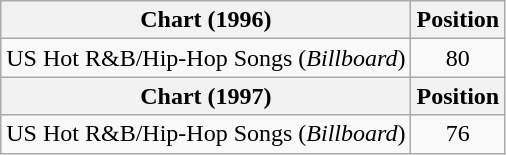<table class="wikitable">
<tr>
<th>Chart (1996)</th>
<th>Position</th>
</tr>
<tr>
<td>US Hot R&B/Hip-Hop Songs (<em>Billboard</em>)</td>
<td align="center">80</td>
</tr>
<tr>
<th>Chart (1997)</th>
<th>Position</th>
</tr>
<tr>
<td>US Hot R&B/Hip-Hop Songs (<em>Billboard</em>)</td>
<td align="center">76</td>
</tr>
</table>
